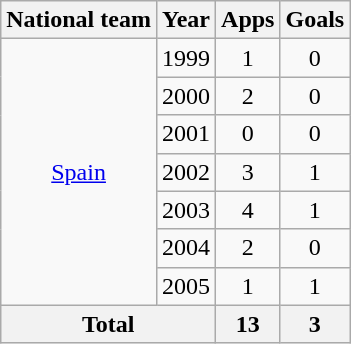<table class="wikitable" style="text-align:center">
<tr>
<th>National team</th>
<th>Year</th>
<th>Apps</th>
<th>Goals</th>
</tr>
<tr>
<td rowspan="7"><a href='#'>Spain</a></td>
<td>1999</td>
<td>1</td>
<td>0</td>
</tr>
<tr>
<td>2000</td>
<td>2</td>
<td>0</td>
</tr>
<tr>
<td>2001</td>
<td>0</td>
<td>0</td>
</tr>
<tr>
<td>2002</td>
<td>3</td>
<td>1</td>
</tr>
<tr>
<td>2003</td>
<td>4</td>
<td>1</td>
</tr>
<tr>
<td>2004</td>
<td>2</td>
<td>0</td>
</tr>
<tr>
<td>2005</td>
<td>1</td>
<td>1</td>
</tr>
<tr>
<th colspan="2">Total</th>
<th>13</th>
<th>3</th>
</tr>
</table>
